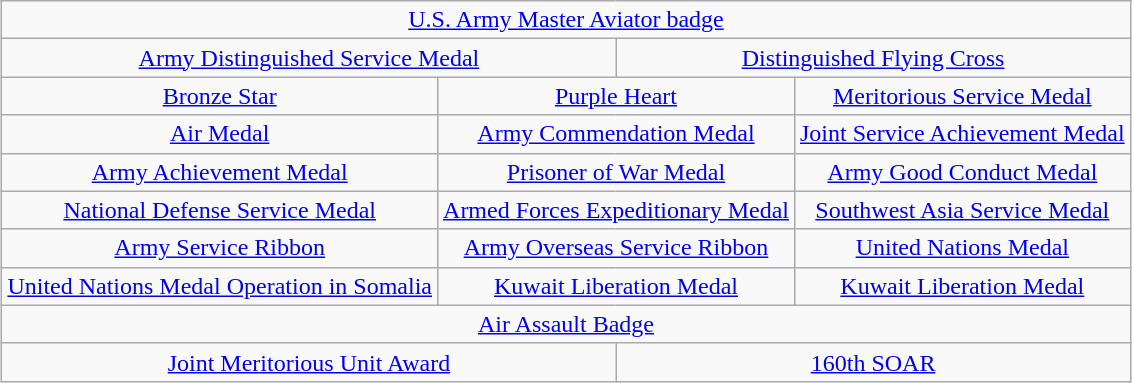<table class="wikitable" style="margin:1em auto; text-align:center;">
<tr>
<td colspan="12"><a href='#'>U.S. Army Master Aviator badge</a></td>
</tr>
<tr>
<td colspan="6"><a href='#'>Army Distinguished Service Medal</a></td>
<td colspan="6"><a href='#'>Distinguished Flying Cross</a> <br></td>
</tr>
<tr>
<td colspan="4"><a href='#'>Bronze Star</a> <br></td>
<td colspan="4"><a href='#'>Purple Heart</a></td>
<td colspan="4"><a href='#'>Meritorious Service Medal</a></td>
</tr>
<tr>
<td colspan="4"><a href='#'>Air Medal</a> <br></td>
<td colspan="4"><a href='#'>Army Commendation Medal</a> <br></td>
<td colspan="4"><a href='#'>Joint Service Achievement Medal</a></td>
</tr>
<tr>
<td colspan="4"><a href='#'>Army Achievement Medal</a></td>
<td colspan="4"><a href='#'>Prisoner of War Medal</a></td>
<td colspan="4"><a href='#'>Army Good Conduct Medal</a></td>
</tr>
<tr>
<td colspan="4"><a href='#'>National Defense Service Medal</a></td>
<td colspan="4"><a href='#'>Armed Forces Expeditionary Medal</a> <br></td>
<td colspan="4"><a href='#'>Southwest Asia Service Medal</a> <br></td>
</tr>
<tr>
<td colspan="4"><a href='#'>Army Service Ribbon</a></td>
<td colspan="4"><a href='#'>Army Overseas Service Ribbon</a> <br></td>
<td colspan="4"><a href='#'>United Nations Medal</a></td>
</tr>
<tr>
<td colspan="4"><a href='#'>United Nations Medal Operation in Somalia</a> <br></td>
<td colspan="4"><a href='#'>Kuwait Liberation Medal</a> <br></td>
<td colspan="4"><a href='#'>Kuwait Liberation Medal</a> <br></td>
</tr>
<tr>
<td colspan="12"><a href='#'>Air Assault Badge</a></td>
</tr>
<tr>
<td colspan="6"><a href='#'>Joint Meritorious Unit Award</a> <br></td>
<td colspan="6"><a href='#'>160th SOAR</a> <br></td>
</tr>
</table>
